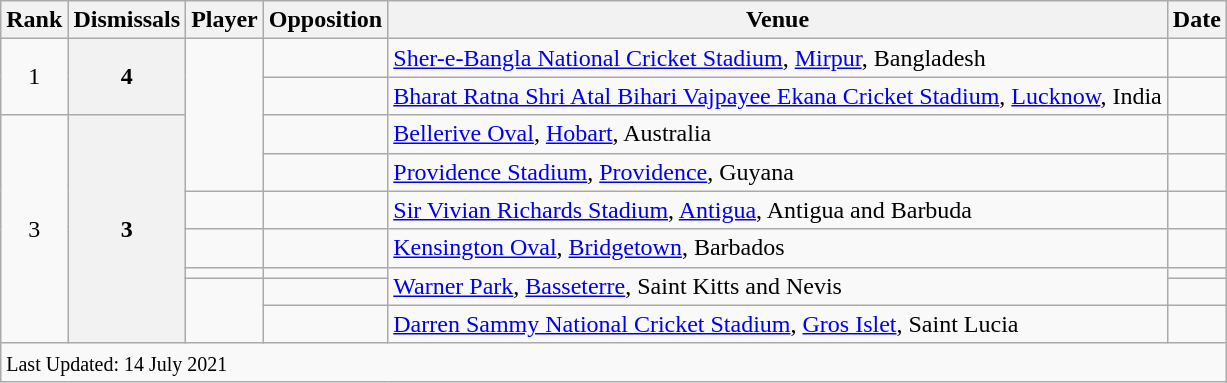<table class="wikitable plainrowheaders sortable">
<tr>
<th scope=col>Rank</th>
<th scope=col>Dismissals</th>
<th scope=col>Player</th>
<th scope=col>Opposition</th>
<th scope=col>Venue</th>
<th scope=col>Date</th>
</tr>
<tr>
<td align=center rowspan=2>1</td>
<th scope=row style=text-align:center; rowspan=2>4</th>
<td rowspan=4></td>
<td></td>
<td><a href='#'>Sher-e-Bangla National Cricket Stadium</a>, <a href='#'>Mirpur</a>, Bangladesh</td>
<td></td>
</tr>
<tr>
<td></td>
<td><a href='#'>Bharat Ratna Shri Atal Bihari Vajpayee Ekana Cricket Stadium</a>, <a href='#'>Lucknow</a>, India</td>
<td></td>
</tr>
<tr>
<td align=center rowspan=7>3</td>
<th scope=row style=text-align:center; rowspan=7>3</th>
<td></td>
<td><a href='#'>Bellerive Oval</a>, <a href='#'>Hobart</a>, Australia</td>
<td></td>
</tr>
<tr>
<td></td>
<td><a href='#'>Providence Stadium</a>, <a href='#'>Providence</a>, Guyana</td>
<td></td>
</tr>
<tr>
<td> </td>
<td></td>
<td><a href='#'>Sir Vivian Richards Stadium</a>, <a href='#'>Antigua</a>, Antigua and Barbuda</td>
<td></td>
</tr>
<tr>
<td></td>
<td></td>
<td><a href='#'>Kensington Oval</a>, <a href='#'>Bridgetown</a>, Barbados</td>
<td></td>
</tr>
<tr>
<td></td>
<td></td>
<td rowspan=2><a href='#'>Warner Park</a>, <a href='#'>Basseterre</a>, Saint Kitts and Nevis</td>
<td></td>
</tr>
<tr>
<td rowspan=2> </td>
<td></td>
<td></td>
</tr>
<tr>
<td></td>
<td><a href='#'>Darren Sammy National Cricket Stadium</a>, <a href='#'>Gros Islet</a>, Saint Lucia</td>
<td></td>
</tr>
<tr class=sortbottom>
<td colspan=6><small>Last Updated: 14 July 2021</small></td>
</tr>
</table>
